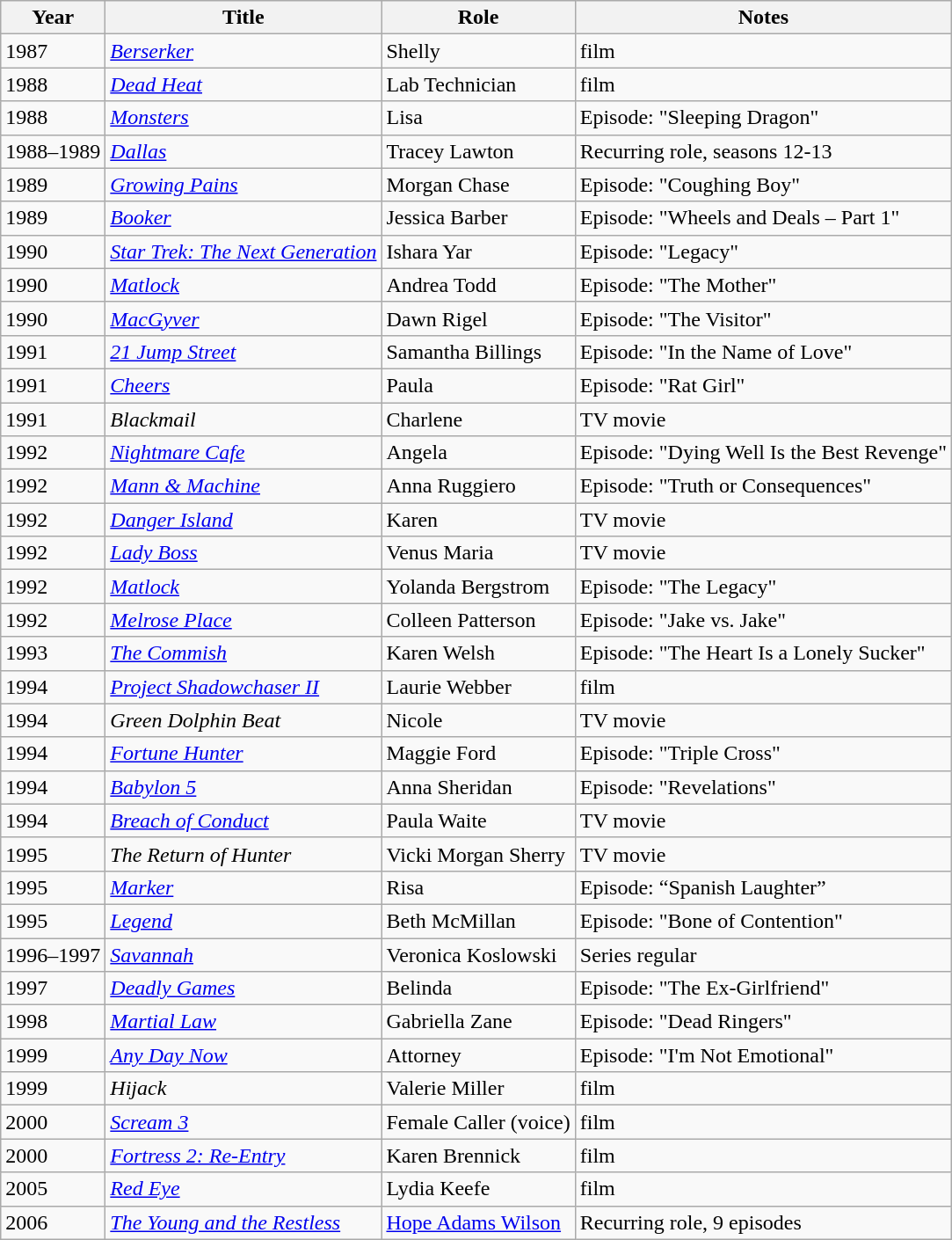<table class="wikitable sortable">
<tr>
<th>Year</th>
<th>Title</th>
<th>Role</th>
<th>Notes</th>
</tr>
<tr>
<td>1987</td>
<td><em><a href='#'>Berserker</a></em></td>
<td>Shelly</td>
<td>film</td>
</tr>
<tr>
<td>1988</td>
<td><em><a href='#'>Dead Heat</a></em></td>
<td>Lab Technician</td>
<td>film</td>
</tr>
<tr>
<td>1988</td>
<td><em><a href='#'>Monsters</a></em></td>
<td>Lisa</td>
<td>Episode: "Sleeping Dragon"</td>
</tr>
<tr>
<td>1988–1989</td>
<td><em><a href='#'>Dallas</a></em></td>
<td>Tracey Lawton</td>
<td>Recurring role, seasons 12-13</td>
</tr>
<tr>
<td>1989</td>
<td><em><a href='#'>Growing Pains</a></em></td>
<td>Morgan Chase</td>
<td>Episode: "Coughing Boy"</td>
</tr>
<tr>
<td>1989</td>
<td><em><a href='#'>Booker</a></em></td>
<td>Jessica Barber</td>
<td>Episode: "Wheels and Deals – Part 1"</td>
</tr>
<tr>
<td>1990</td>
<td><em><a href='#'>Star Trek: The Next Generation</a></em></td>
<td>Ishara Yar</td>
<td>Episode: "Legacy"</td>
</tr>
<tr>
<td>1990</td>
<td><em><a href='#'>Matlock</a></em></td>
<td>Andrea Todd</td>
<td>Episode: "The Mother"</td>
</tr>
<tr>
<td>1990</td>
<td><em><a href='#'>MacGyver</a></em></td>
<td>Dawn Rigel</td>
<td>Episode: "The Visitor"</td>
</tr>
<tr>
<td>1991</td>
<td><em><a href='#'>21 Jump Street</a></em></td>
<td>Samantha Billings</td>
<td>Episode: "In the Name of Love"</td>
</tr>
<tr>
<td>1991</td>
<td><em><a href='#'>Cheers</a></em></td>
<td>Paula</td>
<td>Episode: "Rat Girl"</td>
</tr>
<tr>
<td>1991</td>
<td><em>Blackmail</em></td>
<td>Charlene</td>
<td>TV movie</td>
</tr>
<tr>
<td>1992</td>
<td><em><a href='#'>Nightmare Cafe</a></em></td>
<td>Angela</td>
<td>Episode: "Dying Well Is the Best Revenge"</td>
</tr>
<tr>
<td>1992</td>
<td><em><a href='#'>Mann & Machine</a></em></td>
<td>Anna Ruggiero</td>
<td>Episode: "Truth or Consequences"</td>
</tr>
<tr>
<td>1992</td>
<td><em><a href='#'>Danger Island</a></em></td>
<td>Karen</td>
<td>TV movie</td>
</tr>
<tr>
<td>1992</td>
<td><em><a href='#'>Lady Boss</a></em></td>
<td>Venus Maria</td>
<td>TV movie</td>
</tr>
<tr>
<td>1992</td>
<td><em><a href='#'>Matlock</a></em></td>
<td>Yolanda Bergstrom</td>
<td>Episode: "The Legacy"</td>
</tr>
<tr>
<td>1992</td>
<td><em><a href='#'>Melrose Place</a></em></td>
<td>Colleen Patterson</td>
<td>Episode: "Jake vs. Jake"</td>
</tr>
<tr>
<td>1993</td>
<td><em><a href='#'>The Commish</a></em></td>
<td>Karen Welsh</td>
<td>Episode: "The Heart Is a Lonely Sucker"</td>
</tr>
<tr>
<td>1994</td>
<td><em><a href='#'>Project Shadowchaser II</a></em></td>
<td>Laurie Webber</td>
<td>film</td>
</tr>
<tr>
<td>1994</td>
<td><em>Green Dolphin Beat</em></td>
<td>Nicole</td>
<td>TV movie</td>
</tr>
<tr>
<td>1994</td>
<td><em><a href='#'>Fortune Hunter</a></em></td>
<td>Maggie Ford</td>
<td>Episode: "Triple Cross"</td>
</tr>
<tr>
<td>1994</td>
<td><em><a href='#'>Babylon 5</a></em></td>
<td>Anna Sheridan</td>
<td>Episode: "Revelations"</td>
</tr>
<tr>
<td>1994</td>
<td><em><a href='#'>Breach of Conduct</a></em></td>
<td>Paula Waite</td>
<td>TV movie</td>
</tr>
<tr>
<td>1995</td>
<td><em>The Return of Hunter</em></td>
<td>Vicki Morgan Sherry</td>
<td>TV movie</td>
</tr>
<tr>
<td>1995</td>
<td><em><a href='#'>Marker</a></em></td>
<td>Risa</td>
<td>Episode: “Spanish Laughter”</td>
</tr>
<tr>
<td>1995</td>
<td><em><a href='#'>Legend</a></em></td>
<td>Beth McMillan</td>
<td>Episode: "Bone of Contention"</td>
</tr>
<tr>
<td>1996–1997</td>
<td><em><a href='#'>Savannah</a></em></td>
<td>Veronica Koslowski</td>
<td>Series regular</td>
</tr>
<tr>
<td>1997</td>
<td><em><a href='#'>Deadly Games</a></em></td>
<td>Belinda</td>
<td>Episode: "The Ex-Girlfriend"</td>
</tr>
<tr>
<td>1998</td>
<td><em><a href='#'>Martial Law</a></em></td>
<td>Gabriella Zane</td>
<td>Episode: "Dead Ringers"</td>
</tr>
<tr>
<td>1999</td>
<td><em><a href='#'>Any Day Now</a></em></td>
<td>Attorney</td>
<td>Episode: "I'm Not Emotional"</td>
</tr>
<tr>
<td>1999</td>
<td><em>Hijack</em></td>
<td>Valerie Miller</td>
<td>film</td>
</tr>
<tr>
<td>2000</td>
<td><em><a href='#'>Scream 3</a></em></td>
<td>Female Caller (voice)</td>
<td>film</td>
</tr>
<tr>
<td>2000</td>
<td><em><a href='#'>Fortress 2: Re-Entry</a></em></td>
<td>Karen Brennick</td>
<td>film</td>
</tr>
<tr>
<td>2005</td>
<td><em><a href='#'>Red Eye</a></em></td>
<td>Lydia Keefe</td>
<td>film</td>
</tr>
<tr>
<td>2006</td>
<td><em><a href='#'>The Young and the Restless</a></em></td>
<td><a href='#'>Hope Adams Wilson</a></td>
<td>Recurring role, 9 episodes</td>
</tr>
</table>
